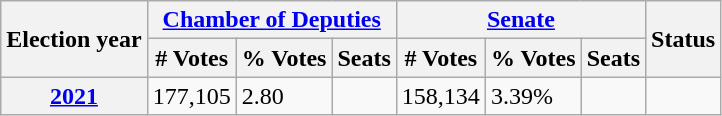<table class="wikitable">
<tr>
<th rowspan=2>Election year</th>
<th colspan=3><a href='#'>Chamber of Deputies</a></th>
<th colspan=3><a href='#'>Senate</a></th>
<th rowspan=2>Status</th>
</tr>
<tr>
<th># Votes</th>
<th>% Votes</th>
<th>Seats</th>
<th># Votes</th>
<th>% Votes</th>
<th>Seats</th>
</tr>
<tr>
<th><a href='#'>2021</a></th>
<td>177,105</td>
<td>2.80</td>
<td></td>
<td>158,134</td>
<td>3.39%</td>
<td></td>
<td></td>
</tr>
</table>
